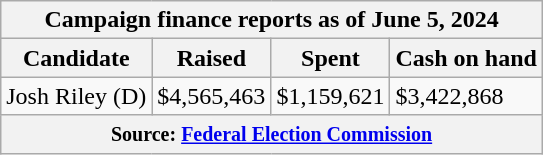<table class="wikitable sortable">
<tr>
<th colspan=4>Campaign finance reports as of June 5, 2024</th>
</tr>
<tr style="text-align:center;">
<th>Candidate</th>
<th>Raised</th>
<th>Spent</th>
<th>Cash on hand</th>
</tr>
<tr>
<td>Josh Riley (D)</td>
<td>$4,565,463</td>
<td>$1,159,621</td>
<td>$3,422,868</td>
</tr>
<tr>
<th colspan="4"><small>Source: <a href='#'>Federal Election Commission</a></small></th>
</tr>
</table>
